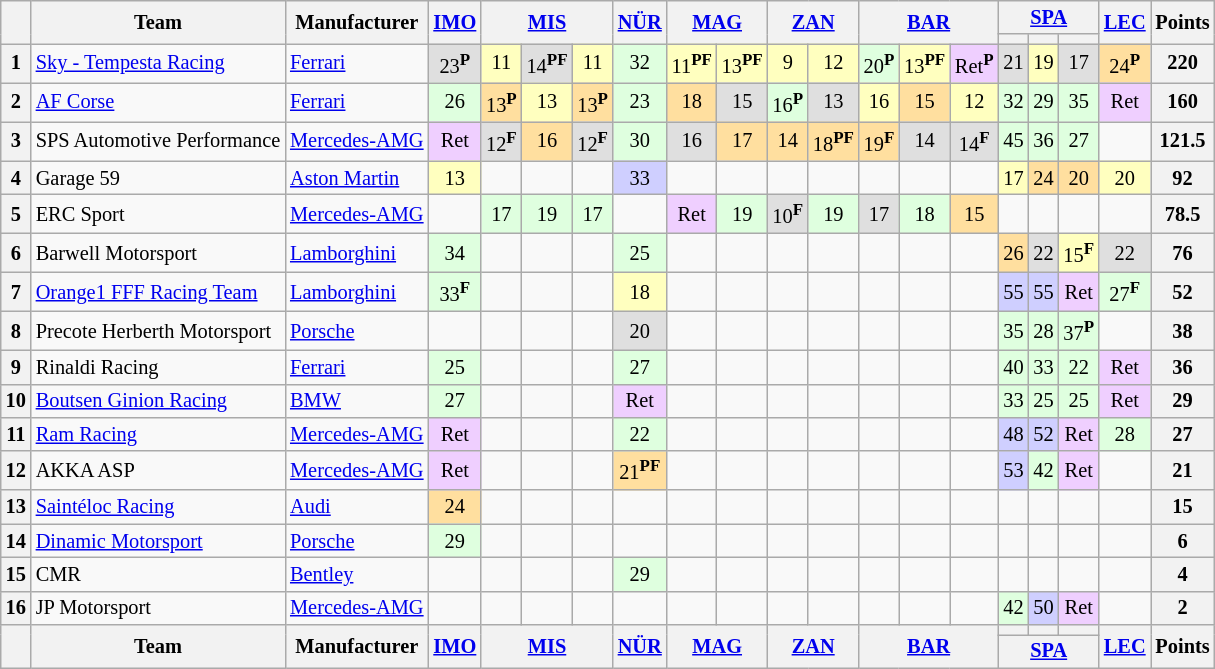<table class="wikitable" style="font-size:85%; text-align:center;">
<tr>
<th rowspan=2></th>
<th rowspan=2>Team</th>
<th rowspan=2>Manufacturer</th>
<th rowspan=2><a href='#'>IMO</a><br></th>
<th rowspan=2 colspan=3><a href='#'>MIS</a><br></th>
<th rowspan=2><a href='#'>NÜR</a><br></th>
<th rowspan=2 colspan=2><a href='#'>MAG</a><br></th>
<th rowspan=2 colspan=2><a href='#'>ZAN</a><br></th>
<th rowspan=2 colspan=3><a href='#'>BAR</a><br></th>
<th colspan=3><a href='#'>SPA</a><br></th>
<th rowspan=2><a href='#'>LEC</a><br></th>
<th rowspan=2>Points</th>
</tr>
<tr>
<th></th>
<th></th>
<th></th>
</tr>
<tr>
<th>1</th>
<td align=left> <a href='#'>Sky - Tempesta Racing</a></td>
<td align=left><a href='#'>Ferrari</a></td>
<td style="background:#dfdfdf;">23<sup><strong>P</strong></sup></td>
<td style="background:#ffffbf;">11</td>
<td style="background:#dfdfdf;">14<sup><strong>PF</strong></sup></td>
<td style="background:#ffffbf;">11</td>
<td style="background:#dfffdf;">32</td>
<td style="background:#ffffbf;">11<sup><strong>PF</strong></sup></td>
<td style="background:#ffffbf;">13<sup><strong>PF</strong></sup></td>
<td style="background:#ffffbf;">9</td>
<td style="background:#ffffbf;">12</td>
<td style="background:#dfffdf;">20<sup><strong>P</strong></sup></td>
<td style="background:#ffffbf;">13<sup><strong>PF</strong></sup></td>
<td style="background:#efcfff;">Ret<sup><strong>P</strong></sup></td>
<td style="background:#dfdfdf;">21</td>
<td style="background:#ffffbf;">19</td>
<td style="background:#dfdfdf;">17</td>
<td style="background:#ffdf9f;">24<sup><strong>P</strong></sup></td>
<th>220</th>
</tr>
<tr>
<th>2</th>
<td align=left> <a href='#'>AF Corse</a></td>
<td align=left><a href='#'>Ferrari</a></td>
<td style="background:#dfffdf;">26</td>
<td style="background:#ffdf9f;">13<sup><strong>P</strong></sup></td>
<td style="background:#ffffbf;">13</td>
<td style="background:#ffdf9f;">13<sup><strong>P</strong></sup></td>
<td style="background:#dfffdf;">23</td>
<td style="background:#ffdf9f;">18</td>
<td style="background:#dfdfdf;">15</td>
<td style="background:#dfffdf;">16<sup><strong>P</strong></sup></td>
<td style="background:#dfdfdf;">13</td>
<td style="background:#ffffbf;">16</td>
<td style="background:#ffdf9f;">15</td>
<td style="background:#ffffbf;">12</td>
<td style="background:#dfffdf;">32</td>
<td style="background:#dfffdf;">29</td>
<td style="background:#dfffdf;">35</td>
<td style="background:#efcfff;">Ret</td>
<th>160</th>
</tr>
<tr>
<th>3</th>
<td align=left> SPS Automotive Performance</td>
<td align=left><a href='#'>Mercedes-AMG</a></td>
<td style="background:#efcfff;">Ret</td>
<td style="background:#dfdfdf;">12<sup><strong>F</strong></sup></td>
<td style="background:#ffdf9f;">16</td>
<td style="background:#dfdfdf;">12<sup><strong>F</strong></sup></td>
<td style="background:#dfffdf;">30</td>
<td style="background:#dfdfdf;">16</td>
<td style="background:#ffdf9f;">17</td>
<td style="background:#ffdf9f;">14</td>
<td style="background:#ffdf9f;">18<sup><strong>PF</strong></sup></td>
<td style="background:#ffdf9f;">19<sup><strong>F</strong></sup></td>
<td style="background:#dfdfdf;">14</td>
<td style="background:#dfdfdf;">14<sup><strong>F</strong></sup></td>
<td style="background:#dfffdf;">45</td>
<td style="background:#dfffdf;">36</td>
<td style="background:#dfffdf;">27</td>
<td></td>
<th>121.5</th>
</tr>
<tr>
<th>4</th>
<td align=left> Garage 59</td>
<td align=left><a href='#'>Aston Martin</a></td>
<td style="background:#ffffbf;">13</td>
<td></td>
<td></td>
<td></td>
<td style="background:#cfcfff;">33</td>
<td></td>
<td></td>
<td></td>
<td></td>
<td></td>
<td></td>
<td></td>
<td style="background:#ffffbf;">17</td>
<td style="background:#ffdf9f;">24</td>
<td style="background:#ffdf9f;">20</td>
<td style="background:#ffffbf;">20</td>
<th>92</th>
</tr>
<tr>
<th>5</th>
<td align=left> ERC Sport</td>
<td align=left><a href='#'>Mercedes-AMG</a></td>
<td></td>
<td style="background:#dfffdf;">17</td>
<td style="background:#dfffdf;">19</td>
<td style="background:#dfffdf;">17</td>
<td></td>
<td style="background:#efcfff;">Ret</td>
<td style="background:#dfffdf;">19</td>
<td style="background:#dfdfdf;">10<sup><strong>F</strong></sup></td>
<td style="background:#dfffdf;">19</td>
<td style="background:#dfdfdf;">17</td>
<td style="background:#dfffdf;">18</td>
<td style="background:#ffdf9f;">15</td>
<td></td>
<td></td>
<td></td>
<td></td>
<th>78.5</th>
</tr>
<tr>
<th>6</th>
<td align=left> Barwell Motorsport</td>
<td align=left><a href='#'>Lamborghini</a></td>
<td style="background:#dfffdf;">34</td>
<td></td>
<td></td>
<td></td>
<td style="background:#dfffdf;">25</td>
<td></td>
<td></td>
<td></td>
<td></td>
<td></td>
<td></td>
<td></td>
<td style="background:#ffdf9f;">26</td>
<td style="background:#dfdfdf;">22</td>
<td style="background:#ffffbf;">15<sup><strong>F</strong></sup></td>
<td style="background:#dfdfdf;">22</td>
<th>76</th>
</tr>
<tr>
<th>7</th>
<td align=left> <a href='#'>Orange1 FFF Racing Team</a></td>
<td align=left><a href='#'>Lamborghini</a></td>
<td style="background:#dfffdf;">33<sup><strong>F</strong></sup></td>
<td></td>
<td></td>
<td></td>
<td style="background:#ffffbf;">18</td>
<td></td>
<td></td>
<td></td>
<td></td>
<td></td>
<td></td>
<td></td>
<td style="background:#cfcfff;">55</td>
<td style="background:#cfcfff;">55</td>
<td style="background:#efcfff;">Ret</td>
<td style="background:#dfffdf;">27<sup><strong>F</strong></sup></td>
<th>52</th>
</tr>
<tr>
<th>8</th>
<td align=left> Precote Herberth Motorsport</td>
<td align=left><a href='#'>Porsche</a></td>
<td></td>
<td></td>
<td></td>
<td></td>
<td style="background:#dfdfdf;">20</td>
<td></td>
<td></td>
<td></td>
<td></td>
<td></td>
<td></td>
<td></td>
<td style="background:#dfffdf;">35</td>
<td style="background:#dfffdf;">28</td>
<td style="background:#dfffdf;">37<sup><strong>P</strong></sup></td>
<td></td>
<th>38</th>
</tr>
<tr>
<th>9</th>
<td align=left> Rinaldi Racing</td>
<td align=left><a href='#'>Ferrari</a></td>
<td style="background:#dfffdf;">25</td>
<td></td>
<td></td>
<td></td>
<td style="background:#dfffdf;">27</td>
<td></td>
<td></td>
<td></td>
<td></td>
<td></td>
<td></td>
<td></td>
<td style="background:#dfffdf;">40</td>
<td style="background:#dfffdf;">33</td>
<td style="background:#dfffdf;">22</td>
<td style="background:#efcfff;">Ret</td>
<th>36</th>
</tr>
<tr>
<th>10</th>
<td align=left> <a href='#'>Boutsen Ginion Racing</a></td>
<td align=left><a href='#'>BMW</a></td>
<td style="background:#dfffdf;">27</td>
<td></td>
<td></td>
<td></td>
<td style="background:#efcfff;">Ret</td>
<td></td>
<td></td>
<td></td>
<td></td>
<td></td>
<td></td>
<td></td>
<td style="background:#dfffdf;">33</td>
<td style="background:#dfffdf;">25</td>
<td style="background:#dfffdf;">25</td>
<td style="background:#efcfff;">Ret</td>
<th>29</th>
</tr>
<tr>
<th>11</th>
<td align=left> <a href='#'>Ram Racing</a></td>
<td align=left><a href='#'>Mercedes-AMG</a></td>
<td style="background:#efcfff;">Ret</td>
<td></td>
<td></td>
<td></td>
<td style="background:#dfffdf;">22</td>
<td></td>
<td></td>
<td></td>
<td></td>
<td></td>
<td></td>
<td></td>
<td style="background:#cfcfff;">48</td>
<td style="background:#cfcfff;">52</td>
<td style="background:#efcfff;">Ret</td>
<td style="background:#dfffdf;">28</td>
<th>27</th>
</tr>
<tr>
<th>12</th>
<td align=left> AKKA ASP</td>
<td align=left><a href='#'>Mercedes-AMG</a></td>
<td style="background:#efcfff;">Ret</td>
<td></td>
<td></td>
<td></td>
<td style="background:#ffdf9f;">21<sup><strong>PF</strong></sup></td>
<td></td>
<td></td>
<td></td>
<td></td>
<td></td>
<td></td>
<td></td>
<td style="background:#cfcfff;">53</td>
<td style="background:#dfffdf;">42</td>
<td style="background:#efcfff;">Ret</td>
<td></td>
<th>21</th>
</tr>
<tr>
<th>13</th>
<td align=left> <a href='#'>Saintéloc Racing</a></td>
<td align=left><a href='#'>Audi</a></td>
<td style="background:#ffdf9f;">24</td>
<td></td>
<td></td>
<td></td>
<td></td>
<td></td>
<td></td>
<td></td>
<td></td>
<td></td>
<td></td>
<td></td>
<td></td>
<td></td>
<td></td>
<td></td>
<th>15</th>
</tr>
<tr>
<th>14</th>
<td align=left> <a href='#'>Dinamic Motorsport</a></td>
<td align=left><a href='#'>Porsche</a></td>
<td style="background:#dfffdf;">29</td>
<td></td>
<td></td>
<td></td>
<td></td>
<td></td>
<td></td>
<td></td>
<td></td>
<td></td>
<td></td>
<td></td>
<td></td>
<td></td>
<td></td>
<td></td>
<th>6</th>
</tr>
<tr>
<th>15</th>
<td align=left> CMR</td>
<td align=left><a href='#'>Bentley</a></td>
<td></td>
<td></td>
<td></td>
<td></td>
<td style="background:#dfffdf;">29</td>
<td></td>
<td></td>
<td></td>
<td></td>
<td></td>
<td></td>
<td></td>
<td></td>
<td></td>
<td></td>
<td></td>
<th>4</th>
</tr>
<tr>
<th>16</th>
<td align=left> JP Motorsport</td>
<td align=left><a href='#'>Mercedes-AMG</a></td>
<td></td>
<td></td>
<td></td>
<td></td>
<td></td>
<td></td>
<td></td>
<td></td>
<td></td>
<td></td>
<td></td>
<td></td>
<td style="background:#dfffdf;">42</td>
<td style="background:#cfcfff;">50</td>
<td style="background:#efcfff;">Ret</td>
<td></td>
<th>2</th>
</tr>
<tr>
<th rowspan=2></th>
<th rowspan=2>Team</th>
<th rowspan=2>Manufacturer</th>
<th rowspan=2><a href='#'>IMO</a><br></th>
<th rowspan=2 colspan=3><a href='#'>MIS</a><br></th>
<th rowspan=2><a href='#'>NÜR</a><br></th>
<th rowspan=2 colspan=2><a href='#'>MAG</a><br></th>
<th rowspan=2 colspan=2><a href='#'>ZAN</a><br></th>
<th rowspan=2 colspan=3><a href='#'>BAR</a><br></th>
<th></th>
<th></th>
<th></th>
<th rowspan=2><a href='#'>LEC</a><br></th>
<th rowspan=2>Points</th>
</tr>
<tr>
<th colspan=3><a href='#'>SPA</a><br></th>
</tr>
</table>
